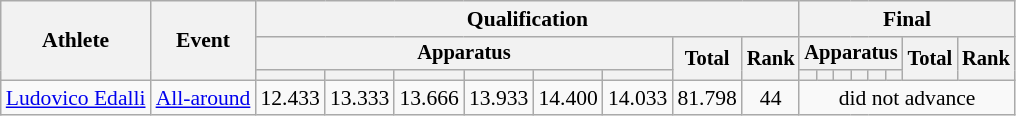<table class="wikitable" style="font-size:90%">
<tr>
<th rowspan=3>Athlete</th>
<th rowspan=3>Event</th>
<th colspan =8>Qualification</th>
<th colspan =8>Final</th>
</tr>
<tr style="font-size:95%">
<th colspan=6>Apparatus</th>
<th rowspan=2>Total</th>
<th rowspan=2>Rank</th>
<th colspan=6>Apparatus</th>
<th rowspan=2>Total</th>
<th rowspan=2>Rank</th>
</tr>
<tr style="font-size:95%">
<th></th>
<th></th>
<th></th>
<th></th>
<th></th>
<th></th>
<th></th>
<th></th>
<th></th>
<th></th>
<th></th>
<th></th>
</tr>
<tr align=center>
<td align=left><a href='#'>Ludovico Edalli</a></td>
<td align=left><a href='#'>All-around</a></td>
<td>12.433</td>
<td>13.333</td>
<td>13.666</td>
<td>13.933</td>
<td>14.400</td>
<td>14.033</td>
<td>81.798</td>
<td>44</td>
<td colspan=8>did not advance</td>
</tr>
</table>
